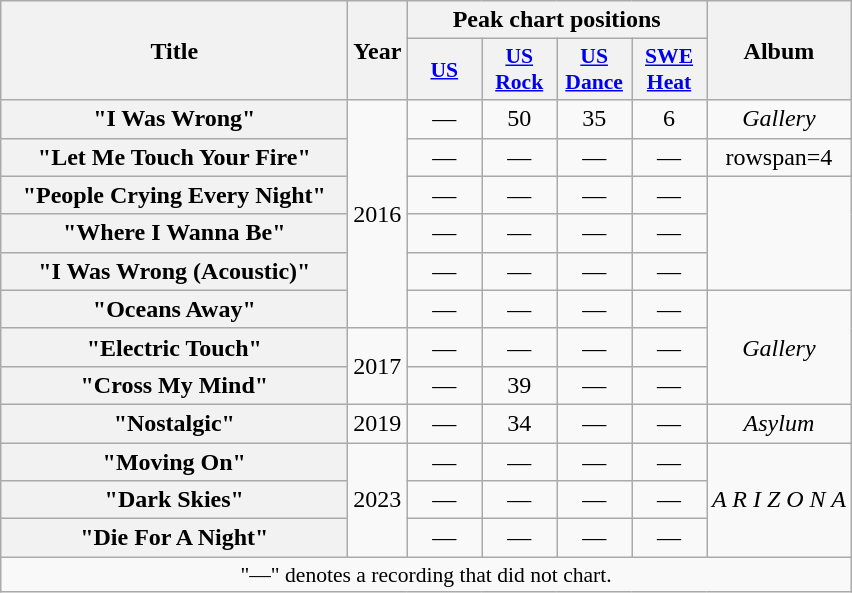<table class="wikitable plainrowheaders" style="text-align:center;">
<tr>
<th scope="col" rowspan="2" style="width:14em;">Title</th>
<th scope="col" rowspan="2">Year</th>
<th scope="col" colspan="4">Peak chart positions</th>
<th scope="col" rowspan="2">Album</th>
</tr>
<tr>
<th scope="col" style="width:3em;font-size:90%;"><a href='#'>US</a></th>
<th scope="col" style="width:3em;font-size:90%;"><a href='#'>US<br>Rock</a><br></th>
<th scope="col" style="width:3em;font-size:90%;"><a href='#'>US<br>Dance</a><br></th>
<th scope="col" style="width:3em;font-size:90%;"><a href='#'>SWE<br>Heat</a><br></th>
</tr>
<tr>
<th scope="row">"I Was Wrong"</th>
<td rowspan="6">2016</td>
<td>—</td>
<td>50</td>
<td>35</td>
<td>6</td>
<td><em>Gallery</em></td>
</tr>
<tr>
<th scope="row">"Let Me Touch Your Fire"</th>
<td>—</td>
<td>—</td>
<td>—</td>
<td>—</td>
<td>rowspan=4 </td>
</tr>
<tr>
<th scope="row">"People Crying Every Night"</th>
<td>—</td>
<td>—</td>
<td>—</td>
<td>—</td>
</tr>
<tr>
<th scope="row">"Where I Wanna Be"</th>
<td>—</td>
<td>—</td>
<td>—</td>
<td>—</td>
</tr>
<tr>
<th scope="row">"I Was Wrong (Acoustic)"</th>
<td>—</td>
<td>—</td>
<td>—</td>
<td>—</td>
</tr>
<tr>
<th scope="row">"Oceans Away"</th>
<td>—</td>
<td>—</td>
<td>—</td>
<td>—</td>
<td rowspan=3><em>Gallery</em></td>
</tr>
<tr>
<th scope="row">"Electric Touch"</th>
<td rowspan="2">2017</td>
<td>—</td>
<td>—</td>
<td>—</td>
<td>—</td>
</tr>
<tr>
<th scope="row">"Cross My Mind"</th>
<td>—</td>
<td>39</td>
<td>—</td>
<td>—</td>
</tr>
<tr>
<th scope="row">"Nostalgic"</th>
<td>2019</td>
<td>—</td>
<td>34</td>
<td>—</td>
<td>—</td>
<td><em>Asylum</em></td>
</tr>
<tr>
<th scope="row">"Moving On"</th>
<td rowspan="3">2023</td>
<td>—</td>
<td>—</td>
<td>—</td>
<td>—</td>
<td rowspan="3"><em>A R I Z O N A</em></td>
</tr>
<tr>
<th scope="row">"Dark Skies"</th>
<td>—</td>
<td>—</td>
<td>—</td>
<td>—</td>
</tr>
<tr>
<th scope="row">"Die For A Night"</th>
<td>—</td>
<td>—</td>
<td>—</td>
<td>—</td>
</tr>
<tr>
<td colspan="15" style="font-size:90%">"—" denotes a recording that did not chart.</td>
</tr>
</table>
